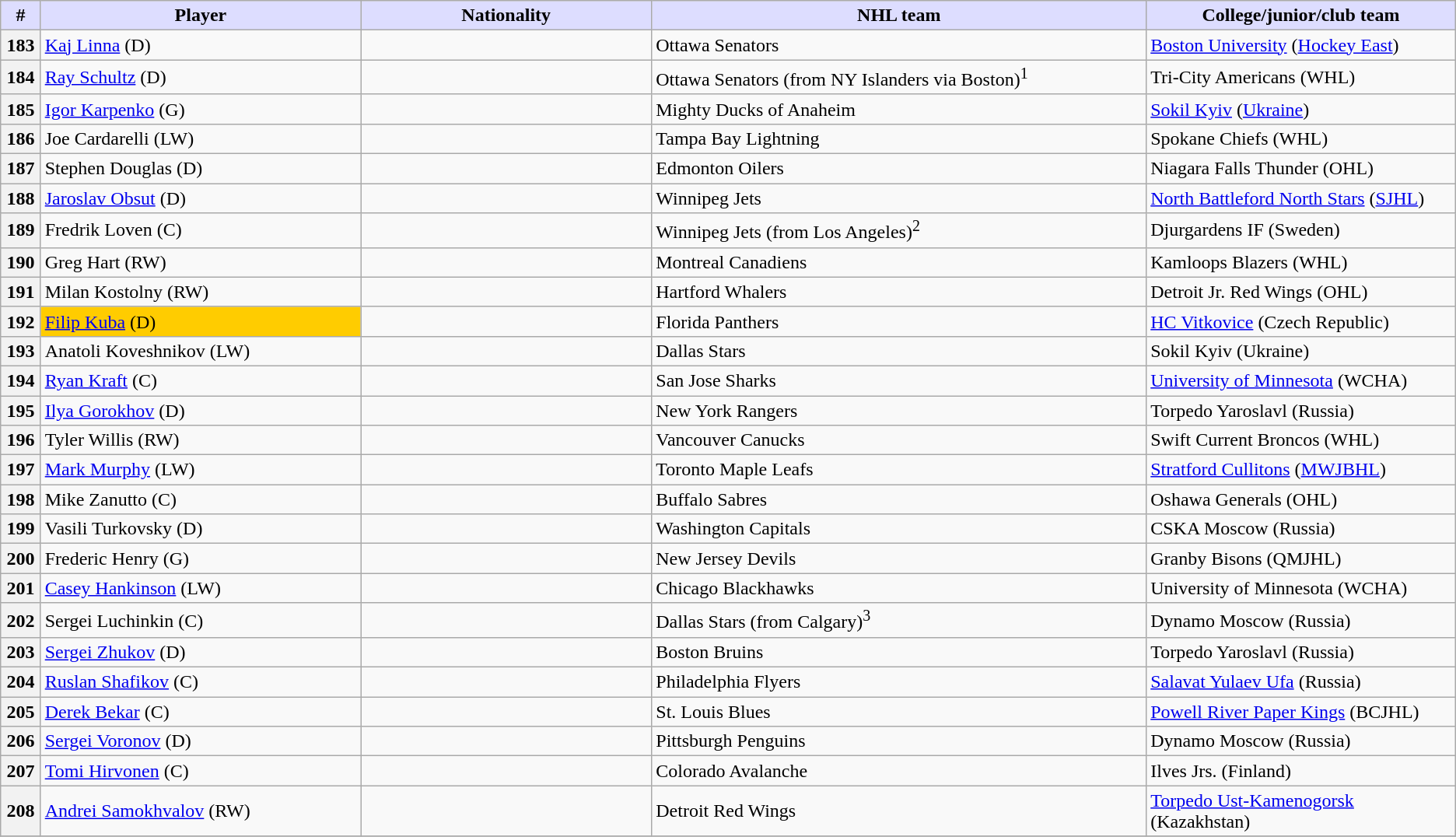<table class="wikitable">
<tr>
<th style="background:#ddf; width:2.75%;">#</th>
<th style="background:#ddf; width:22.0%;">Player</th>
<th style="background:#ddf; width:20.0%;">Nationality</th>
<th style="background:#ddf; width:34.0%;">NHL team</th>
<th style="background:#ddf; width:100.0%;">College/junior/club team</th>
</tr>
<tr>
<th>183</th>
<td><a href='#'>Kaj Linna</a> (D)</td>
<td></td>
<td>Ottawa Senators</td>
<td><a href='#'>Boston University</a> (<a href='#'>Hockey East</a>)</td>
</tr>
<tr>
<th>184</th>
<td><a href='#'>Ray Schultz</a> (D)</td>
<td></td>
<td>Ottawa Senators (from NY Islanders via Boston)<sup>1</sup></td>
<td>Tri-City Americans (WHL)</td>
</tr>
<tr>
<th>185</th>
<td><a href='#'>Igor Karpenko</a> (G)</td>
<td></td>
<td>Mighty Ducks of Anaheim</td>
<td><a href='#'>Sokil Kyiv</a> (<a href='#'>Ukraine</a>)</td>
</tr>
<tr>
<th>186</th>
<td>Joe Cardarelli (LW)</td>
<td></td>
<td>Tampa Bay Lightning</td>
<td>Spokane Chiefs (WHL)</td>
</tr>
<tr>
<th>187</th>
<td>Stephen Douglas (D)</td>
<td></td>
<td>Edmonton Oilers</td>
<td>Niagara Falls Thunder (OHL)</td>
</tr>
<tr>
<th>188</th>
<td><a href='#'>Jaroslav Obsut</a> (D)</td>
<td></td>
<td>Winnipeg Jets</td>
<td><a href='#'>North Battleford North Stars</a> (<a href='#'>SJHL</a>)</td>
</tr>
<tr>
<th>189</th>
<td>Fredrik Loven (C)</td>
<td></td>
<td>Winnipeg Jets (from Los Angeles)<sup>2</sup></td>
<td>Djurgardens IF (Sweden)</td>
</tr>
<tr>
<th>190</th>
<td>Greg Hart (RW)</td>
<td></td>
<td>Montreal Canadiens</td>
<td>Kamloops Blazers (WHL)</td>
</tr>
<tr>
<th>191</th>
<td>Milan Kostolny (RW)</td>
<td></td>
<td>Hartford Whalers</td>
<td>Detroit Jr. Red Wings (OHL)</td>
</tr>
<tr>
<th>192</th>
<td bgcolor="#FFCC00"><a href='#'>Filip Kuba</a> (D)</td>
<td></td>
<td>Florida Panthers</td>
<td><a href='#'>HC Vitkovice</a> (Czech Republic)</td>
</tr>
<tr>
<th>193</th>
<td>Anatoli Koveshnikov (LW)</td>
<td></td>
<td>Dallas Stars</td>
<td>Sokil Kyiv (Ukraine)</td>
</tr>
<tr>
<th>194</th>
<td><a href='#'>Ryan Kraft</a> (C)</td>
<td></td>
<td>San Jose Sharks</td>
<td><a href='#'>University of Minnesota</a> (WCHA)</td>
</tr>
<tr>
<th>195</th>
<td><a href='#'>Ilya Gorokhov</a> (D)</td>
<td></td>
<td>New York Rangers</td>
<td>Torpedo Yaroslavl (Russia)</td>
</tr>
<tr>
<th>196</th>
<td>Tyler Willis (RW)</td>
<td></td>
<td>Vancouver Canucks</td>
<td>Swift Current Broncos (WHL)</td>
</tr>
<tr>
<th>197</th>
<td><a href='#'>Mark Murphy</a> (LW)</td>
<td></td>
<td>Toronto Maple Leafs</td>
<td><a href='#'>Stratford Cullitons</a> (<a href='#'>MWJBHL</a>)</td>
</tr>
<tr>
<th>198</th>
<td>Mike Zanutto (C)</td>
<td></td>
<td>Buffalo Sabres</td>
<td>Oshawa Generals (OHL)</td>
</tr>
<tr>
<th>199</th>
<td>Vasili Turkovsky (D)</td>
<td></td>
<td>Washington Capitals</td>
<td>CSKA Moscow (Russia)</td>
</tr>
<tr>
<th>200</th>
<td>Frederic Henry (G)</td>
<td></td>
<td>New Jersey Devils</td>
<td>Granby Bisons (QMJHL)</td>
</tr>
<tr>
<th>201</th>
<td><a href='#'>Casey Hankinson</a> (LW)</td>
<td></td>
<td>Chicago Blackhawks</td>
<td>University of Minnesota (WCHA)</td>
</tr>
<tr>
<th>202</th>
<td>Sergei Luchinkin (C)</td>
<td></td>
<td>Dallas Stars (from Calgary)<sup>3</sup></td>
<td>Dynamo Moscow (Russia)</td>
</tr>
<tr>
<th>203</th>
<td><a href='#'>Sergei Zhukov</a> (D)</td>
<td></td>
<td>Boston Bruins</td>
<td>Torpedo Yaroslavl (Russia)</td>
</tr>
<tr>
<th>204</th>
<td><a href='#'>Ruslan Shafikov</a> (C)</td>
<td></td>
<td>Philadelphia Flyers</td>
<td><a href='#'>Salavat Yulaev Ufa</a> (Russia)</td>
</tr>
<tr>
<th>205</th>
<td><a href='#'>Derek Bekar</a> (C)</td>
<td></td>
<td>St. Louis Blues</td>
<td><a href='#'>Powell River Paper Kings</a> (BCJHL)</td>
</tr>
<tr>
<th>206</th>
<td><a href='#'>Sergei Voronov</a> (D)</td>
<td></td>
<td>Pittsburgh Penguins</td>
<td>Dynamo Moscow (Russia)</td>
</tr>
<tr>
<th>207</th>
<td><a href='#'>Tomi Hirvonen</a> (C)</td>
<td></td>
<td>Colorado Avalanche</td>
<td>Ilves Jrs. (Finland)</td>
</tr>
<tr>
<th>208</th>
<td><a href='#'>Andrei Samokhvalov</a> (RW)</td>
<td></td>
<td>Detroit Red Wings</td>
<td><a href='#'>Torpedo Ust-Kamenogorsk</a> (Kazakhstan)</td>
</tr>
<tr>
</tr>
</table>
